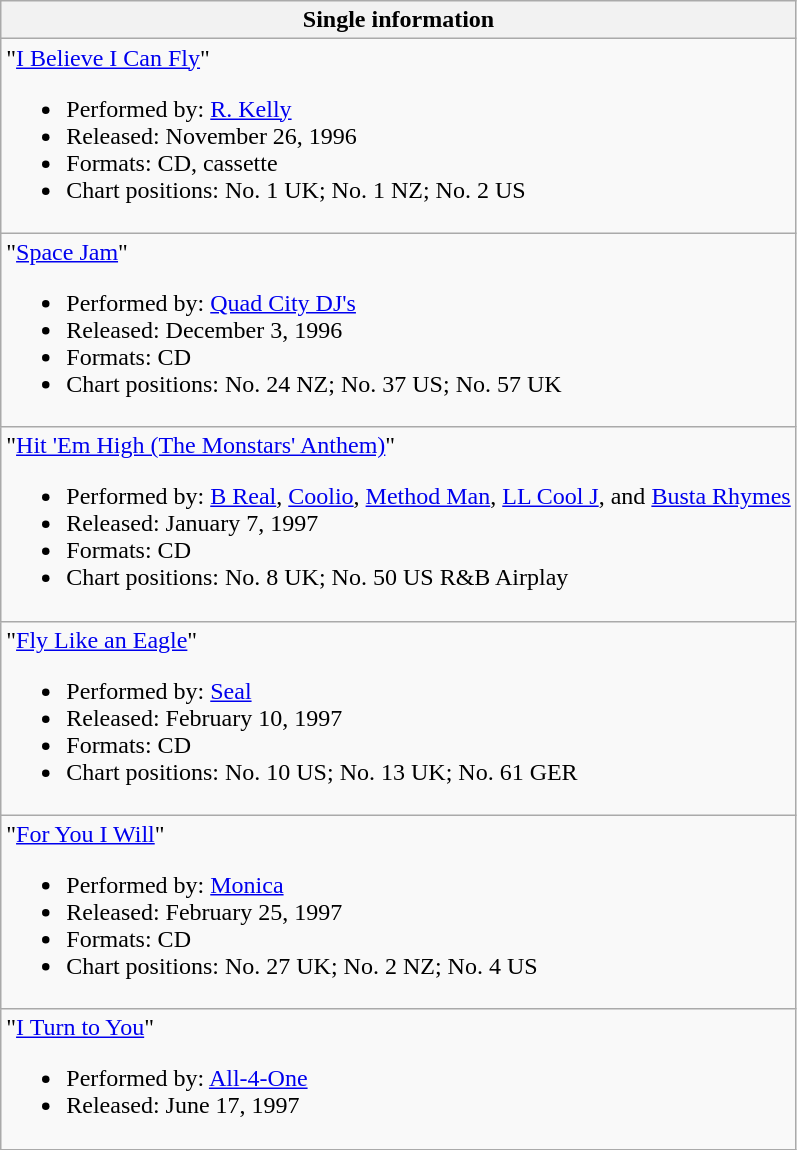<table class="wikitable">
<tr>
<th>Single information</th>
</tr>
<tr>
<td align="left">"<a href='#'>I Believe I Can Fly</a>"<br><ul><li>Performed by: <a href='#'>R. Kelly</a></li><li>Released:  November 26, 1996</li><li>Formats: CD, cassette</li><li>Chart positions: No. 1 UK; No. 1 NZ; No. 2 US</li></ul></td>
</tr>
<tr>
<td align="left">"<a href='#'>Space Jam</a>"<br><ul><li>Performed by: <a href='#'>Quad City DJ's</a></li><li>Released: December 3, 1996</li><li>Formats: CD</li><li>Chart positions: No. 24 NZ; No. 37 US; No. 57 UK</li></ul></td>
</tr>
<tr>
<td align="left">"<a href='#'>Hit 'Em High (The Monstars' Anthem)</a>"<br><ul><li>Performed by: <a href='#'>B Real</a>, <a href='#'>Coolio</a>, <a href='#'>Method Man</a>, <a href='#'>LL Cool J</a>, and <a href='#'>Busta Rhymes</a></li><li>Released: January 7, 1997</li><li>Formats: CD</li><li>Chart positions: No. 8 UK; No. 50 US R&B Airplay</li></ul></td>
</tr>
<tr>
<td align="left">"<a href='#'>Fly Like an Eagle</a>"<br><ul><li>Performed by: <a href='#'>Seal</a></li><li>Released: February 10, 1997</li><li>Formats: CD</li><li>Chart positions: No. 10 US; No. 13 UK; No. 61 GER</li></ul></td>
</tr>
<tr>
<td align="left">"<a href='#'>For You I Will</a>"<br><ul><li>Performed by: <a href='#'>Monica</a></li><li>Released: February 25, 1997</li><li>Formats: CD</li><li>Chart positions: No. 27 UK; No. 2 NZ; No. 4 US</li></ul></td>
</tr>
<tr>
<td align="left">"<a href='#'>I Turn to You</a>"<br><ul><li>Performed by: <a href='#'>All-4-One</a></li><li>Released: June 17, 1997</li></ul></td>
</tr>
</table>
